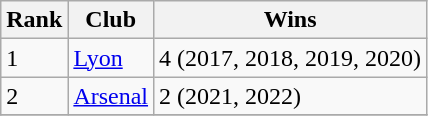<table class="wikitable">
<tr>
<th>Rank</th>
<th>Club</th>
<th>Wins</th>
</tr>
<tr>
<td>1</td>
<td> <a href='#'>Lyon</a></td>
<td>4 (2017, 2018, 2019, 2020)</td>
</tr>
<tr>
<td>2</td>
<td> <a href='#'>Arsenal</a></td>
<td>2 (2021, 2022)</td>
</tr>
<tr>
</tr>
</table>
